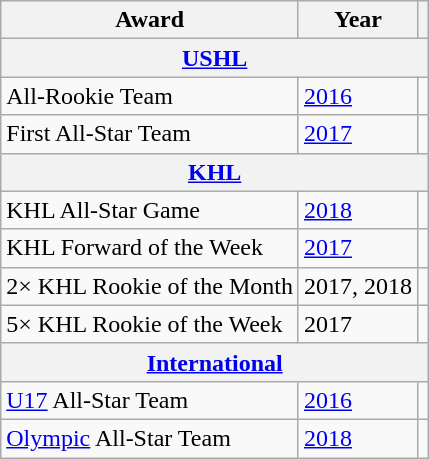<table class="wikitable">
<tr>
<th>Award</th>
<th>Year</th>
<th></th>
</tr>
<tr>
<th colspan="3"><a href='#'>USHL</a></th>
</tr>
<tr>
<td>All-Rookie Team</td>
<td><a href='#'>2016</a></td>
<td></td>
</tr>
<tr>
<td>First All-Star Team</td>
<td><a href='#'>2017</a></td>
<td></td>
</tr>
<tr>
<th colspan="3"><a href='#'>KHL</a></th>
</tr>
<tr>
<td>KHL All-Star Game</td>
<td><a href='#'>2018</a></td>
<td></td>
</tr>
<tr>
<td>KHL Forward of the Week</td>
<td><a href='#'>2017</a></td>
<td></td>
</tr>
<tr>
<td>2× KHL Rookie of the Month</td>
<td>2017, 2018</td>
<td></td>
</tr>
<tr>
<td>5× KHL Rookie of the Week</td>
<td>2017</td>
<td></td>
</tr>
<tr>
<th colspan="3"><a href='#'>International</a></th>
</tr>
<tr>
<td><a href='#'>U17</a> All-Star Team</td>
<td><a href='#'>2016</a></td>
<td></td>
</tr>
<tr>
<td><a href='#'>Olympic</a> All-Star Team</td>
<td><a href='#'>2018</a></td>
<td></td>
</tr>
</table>
